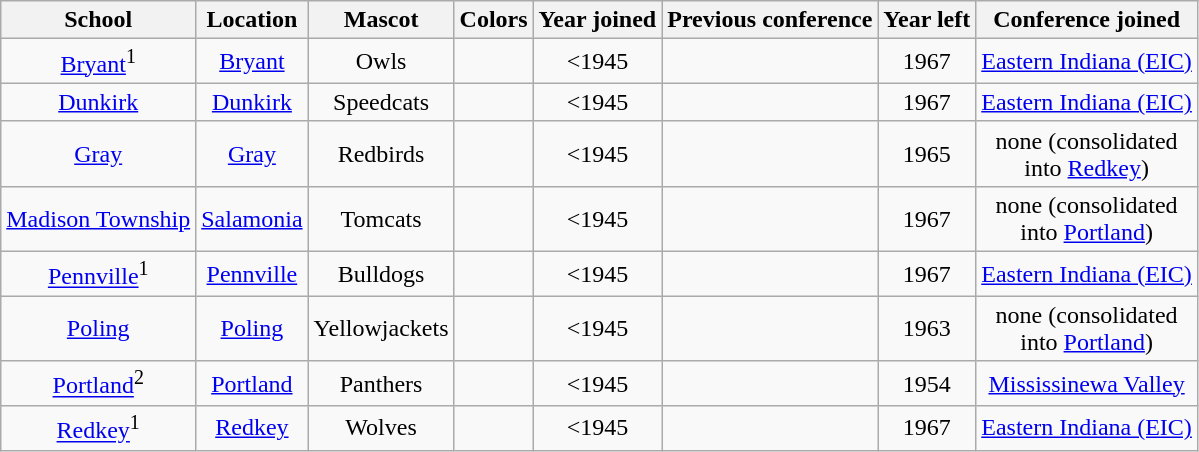<table class="wikitable" style="text-align:center;">
<tr>
<th>School</th>
<th>Location</th>
<th>Mascot</th>
<th>Colors</th>
<th>Year joined</th>
<th>Previous conference</th>
<th>Year left</th>
<th>Conference joined</th>
</tr>
<tr>
<td><a href='#'>Bryant</a><sup>1</sup></td>
<td><a href='#'>Bryant</a></td>
<td>Owls</td>
<td> </td>
<td><1945</td>
<td></td>
<td>1967</td>
<td><a href='#'>Eastern Indiana (EIC)</a></td>
</tr>
<tr>
<td><a href='#'>Dunkirk</a></td>
<td><a href='#'>Dunkirk</a></td>
<td>Speedcats</td>
<td> </td>
<td><1945</td>
<td></td>
<td>1967</td>
<td><a href='#'>Eastern Indiana (EIC)</a></td>
</tr>
<tr>
<td><a href='#'>Gray</a></td>
<td><a href='#'>Gray</a></td>
<td>Redbirds</td>
<td> </td>
<td><1945</td>
<td></td>
<td>1965</td>
<td>none (consolidated<br> into <a href='#'>Redkey</a>)</td>
</tr>
<tr>
<td><a href='#'>Madison Township</a></td>
<td><a href='#'>Salamonia</a></td>
<td>Tomcats</td>
<td> </td>
<td><1945</td>
<td></td>
<td>1967</td>
<td>none (consolidated<br> into <a href='#'>Portland</a>)</td>
</tr>
<tr>
<td><a href='#'>Pennville</a><sup>1</sup></td>
<td><a href='#'>Pennville</a></td>
<td>Bulldogs</td>
<td> </td>
<td><1945</td>
<td></td>
<td>1967</td>
<td><a href='#'>Eastern Indiana (EIC)</a></td>
</tr>
<tr>
<td><a href='#'>Poling</a></td>
<td><a href='#'>Poling</a></td>
<td>Yellowjackets</td>
<td> </td>
<td><1945</td>
<td></td>
<td>1963</td>
<td>none (consolidated<br> into <a href='#'>Portland</a>)</td>
</tr>
<tr>
<td><a href='#'>Portland</a><sup>2</sup></td>
<td><a href='#'>Portland</a></td>
<td>Panthers</td>
<td> </td>
<td><1945</td>
<td></td>
<td>1954</td>
<td><a href='#'>Mississinewa Valley</a></td>
</tr>
<tr>
<td><a href='#'>Redkey</a><sup>1</sup></td>
<td><a href='#'>Redkey</a></td>
<td>Wolves</td>
<td> </td>
<td><1945</td>
<td></td>
<td>1967</td>
<td><a href='#'>Eastern Indiana (EIC)</a></td>
</tr>
</table>
